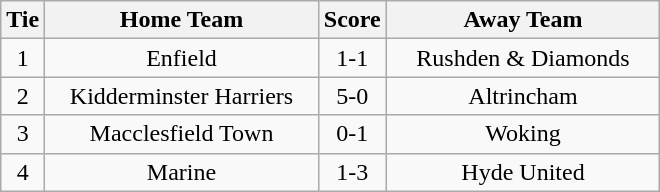<table class="wikitable" style="text-align:center;">
<tr>
<th width=20>Tie</th>
<th width=175>Home Team</th>
<th width=20>Score</th>
<th width=175>Away Team</th>
</tr>
<tr>
<td>1</td>
<td>Enfield</td>
<td>1-1</td>
<td>Rushden & Diamonds</td>
</tr>
<tr>
<td>2</td>
<td>Kidderminster Harriers</td>
<td>5-0</td>
<td>Altrincham</td>
</tr>
<tr>
<td>3</td>
<td>Macclesfield Town</td>
<td>0-1</td>
<td>Woking</td>
</tr>
<tr>
<td>4</td>
<td>Marine</td>
<td>1-3</td>
<td>Hyde United</td>
</tr>
</table>
